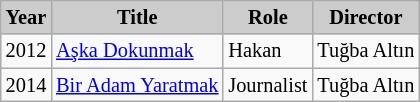<table class="wikitable" style="font-size:85%;">
<tr>
<th style="background:#ccc;">Year</th>
<th style="background:#ccc;">Title</th>
<th style="background:#ccc;">Role</th>
<th style="background:#ccc;">Director</th>
</tr>
<tr>
<td>2012</td>
<td><a href='#'>Aşka Dokunmak</a></td>
<td>Hakan</td>
<td>Tuğba Altın</td>
</tr>
<tr>
<td>2014</td>
<td><a href='#'>Bir Adam Yaratmak</a></td>
<td>Journalist</td>
<td>Tuğba Altın</td>
</tr>
</table>
